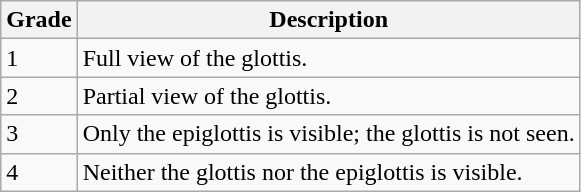<table class="wikitable">
<tr>
<th>Grade</th>
<th>Description</th>
</tr>
<tr>
<td>1</td>
<td>Full view of the glottis.</td>
</tr>
<tr>
<td>2</td>
<td>Partial view of the glottis.</td>
</tr>
<tr>
<td>3</td>
<td>Only the epiglottis is visible; the glottis is not seen.</td>
</tr>
<tr>
<td>4</td>
<td>Neither the glottis nor the epiglottis is visible.</td>
</tr>
</table>
